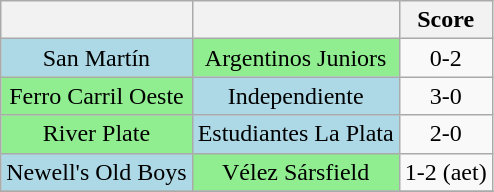<table class="wikitable" style="text-align: center;">
<tr>
<th></th>
<th></th>
<th>Score</th>
</tr>
<tr>
<td bgcolor="lightblue">San Martín</td>
<td bgcolor="lightgreen">Argentinos Juniors</td>
<td>0-2</td>
</tr>
<tr>
<td bgcolor="lightgreen">Ferro Carril Oeste</td>
<td bgcolor="lightblue">Independiente</td>
<td>3-0</td>
</tr>
<tr>
<td bgcolor="lightgreen">River Plate</td>
<td bgcolor="lightblue">Estudiantes La Plata</td>
<td>2-0</td>
</tr>
<tr>
<td bgcolor="lightblue">Newell's Old Boys</td>
<td bgcolor="lightgreen">Vélez Sársfield</td>
<td>1-2 (aet)</td>
</tr>
<tr>
</tr>
</table>
